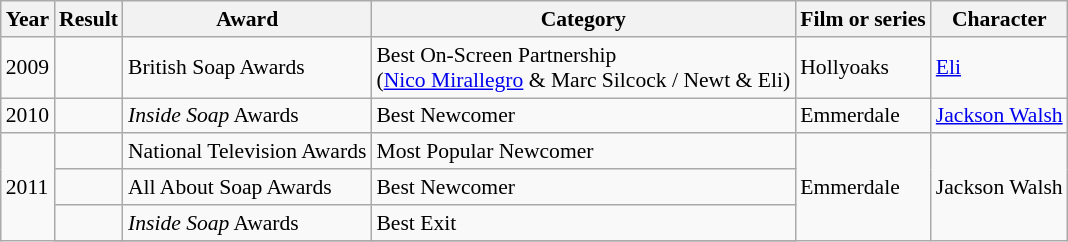<table class="wikitable" style="font-size: 90%">
<tr>
<th>Year</th>
<th>Result</th>
<th>Award</th>
<th>Category</th>
<th>Film or series</th>
<th>Character</th>
</tr>
<tr>
<td rowspan="1">2009</td>
<td></td>
<td>British Soap Awards</td>
<td>Best On-Screen Partnership<br>(<a href='#'>Nico Mirallegro</a> & Marc Silcock / Newt & Eli)</td>
<td rowspan="1">Hollyoaks</td>
<td rowspan="1"><a href='#'>Eli</a></td>
</tr>
<tr>
<td rowspan="1">2010</td>
<td></td>
<td><em>Inside Soap</em> Awards</td>
<td>Best Newcomer</td>
<td rowspan="1">Emmerdale</td>
<td rowspan="1"><a href='#'>Jackson Walsh</a></td>
</tr>
<tr>
<td rowspan="5">2011</td>
<td></td>
<td>National Television Awards</td>
<td>Most Popular Newcomer</td>
<td rowspan="6">Emmerdale</td>
<td rowspan="6">Jackson Walsh</td>
</tr>
<tr>
<td></td>
<td>All About Soap Awards</td>
<td>Best Newcomer</td>
</tr>
<tr>
<td></td>
<td><em>Inside Soap</em> Awards</td>
<td>Best Exit</td>
</tr>
<tr>
</tr>
</table>
